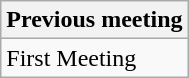<table class="wikitable">
<tr>
<th>Previous meeting</th>
</tr>
<tr>
<td>First Meeting</td>
</tr>
</table>
